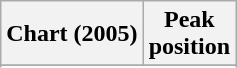<table class="wikitable sortable">
<tr>
<th>Chart (2005)</th>
<th>Peak<br>position</th>
</tr>
<tr>
</tr>
<tr>
</tr>
<tr>
</tr>
<tr>
</tr>
<tr>
</tr>
<tr>
</tr>
</table>
